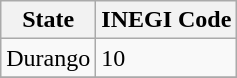<table class="wikitable">
<tr>
<th>State</th>
<th>INEGI Code</th>
</tr>
<tr>
<td>Durango</td>
<td>10</td>
</tr>
<tr>
</tr>
</table>
